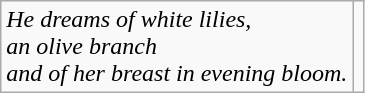<table class="wikitable">
<tr>
<td><em>He dreams of white lilies,</em><br><em>an olive branch</em><br><em>and of her breast in evening bloom.</em></td>
<td></td>
</tr>
</table>
